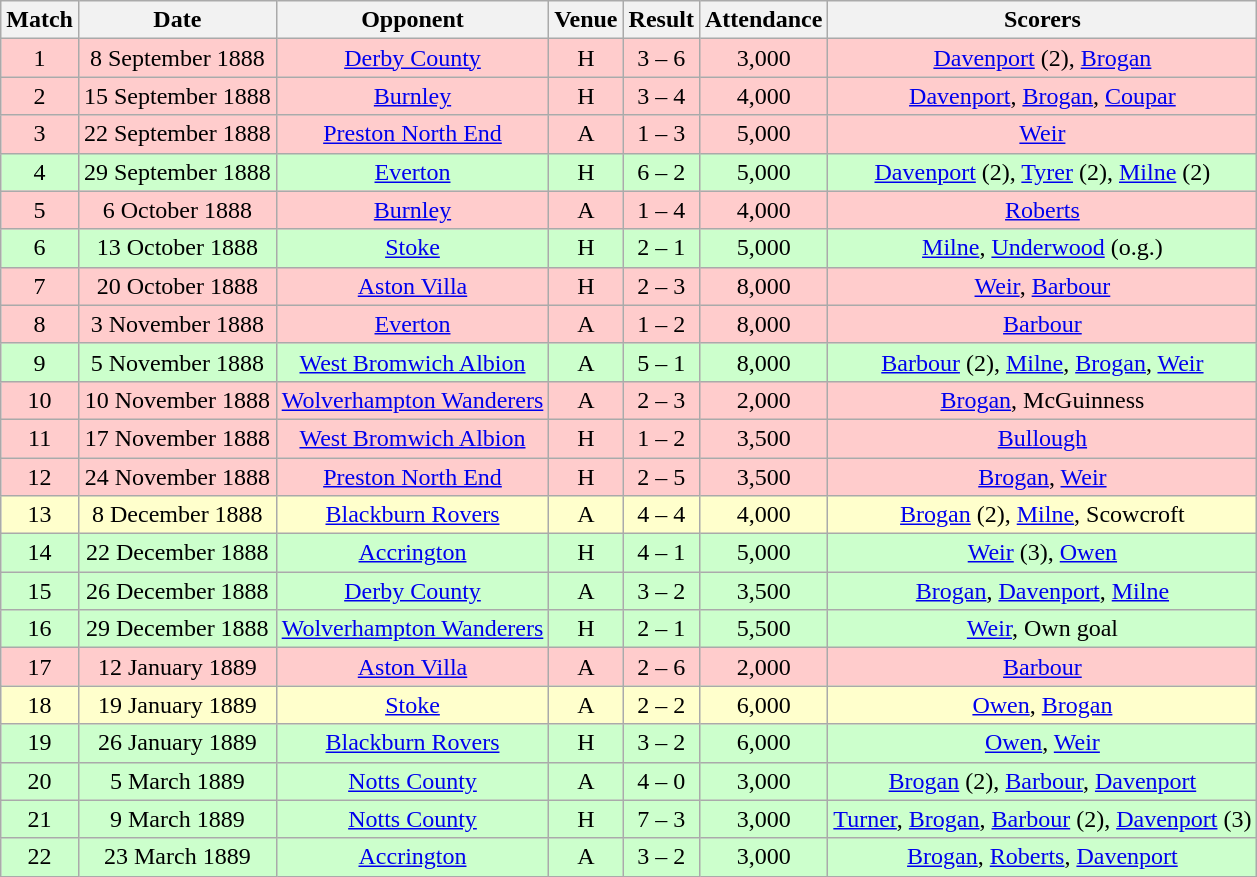<table class="wikitable" style="font-size:100%; text-align:center">
<tr>
<th>Match</th>
<th>Date</th>
<th>Opponent</th>
<th>Venue</th>
<th>Result</th>
<th>Attendance</th>
<th>Scorers</th>
</tr>
<tr style="background-color: #FFCCCC;">
<td>1</td>
<td>8 September 1888</td>
<td><a href='#'>Derby County</a></td>
<td>H</td>
<td>3 – 6</td>
<td>3,000</td>
<td><a href='#'>Davenport</a> (2), <a href='#'>Brogan</a></td>
</tr>
<tr style="background-color: #FFCCCC;">
<td>2</td>
<td>15 September 1888</td>
<td><a href='#'>Burnley</a></td>
<td>H</td>
<td>3 – 4</td>
<td>4,000</td>
<td><a href='#'>Davenport</a>, <a href='#'>Brogan</a>, <a href='#'>Coupar</a></td>
</tr>
<tr style="background-color: #FFCCCC;">
<td>3</td>
<td>22 September 1888</td>
<td><a href='#'>Preston North End</a></td>
<td>A</td>
<td>1 – 3</td>
<td>5,000</td>
<td><a href='#'>Weir</a></td>
</tr>
<tr style="background-color: #CCFFCC;">
<td>4</td>
<td>29 September 1888</td>
<td><a href='#'>Everton</a></td>
<td>H</td>
<td>6 – 2</td>
<td>5,000</td>
<td><a href='#'>Davenport</a> (2), <a href='#'>Tyrer</a> (2), <a href='#'>Milne</a> (2)</td>
</tr>
<tr style="background-color: #FFCCCC;">
<td>5</td>
<td>6 October 1888</td>
<td><a href='#'>Burnley</a></td>
<td>A</td>
<td>1 – 4</td>
<td>4,000</td>
<td><a href='#'>Roberts</a></td>
</tr>
<tr style="background-color: #CCFFCC;">
<td>6</td>
<td>13 October 1888</td>
<td><a href='#'>Stoke</a></td>
<td>H</td>
<td>2 – 1</td>
<td>5,000</td>
<td><a href='#'>Milne</a>, <a href='#'>Underwood</a> (o.g.)</td>
</tr>
<tr style="background-color: #FFCCCC;">
<td>7</td>
<td>20 October 1888</td>
<td><a href='#'>Aston Villa</a></td>
<td>H</td>
<td>2 – 3</td>
<td>8,000</td>
<td><a href='#'>Weir</a>, <a href='#'>Barbour</a></td>
</tr>
<tr style="background-color: #FFCCCC;">
<td>8</td>
<td>3 November 1888</td>
<td><a href='#'>Everton</a></td>
<td>A</td>
<td>1 – 2</td>
<td>8,000</td>
<td><a href='#'>Barbour</a></td>
</tr>
<tr style="background-color: #CCFFCC;">
<td>9</td>
<td>5 November 1888</td>
<td><a href='#'>West Bromwich Albion</a></td>
<td>A</td>
<td>5 – 1</td>
<td>8,000</td>
<td><a href='#'>Barbour</a> (2), <a href='#'>Milne</a>, <a href='#'>Brogan</a>, <a href='#'>Weir</a></td>
</tr>
<tr style="background-color: #FFCCCC;">
<td>10</td>
<td>10 November 1888</td>
<td><a href='#'>Wolverhampton Wanderers</a></td>
<td>A</td>
<td>2 – 3</td>
<td>2,000</td>
<td><a href='#'>Brogan</a>, McGuinness</td>
</tr>
<tr style="background-color: #FFCCCC;">
<td>11</td>
<td>17 November 1888</td>
<td><a href='#'>West Bromwich Albion</a></td>
<td>H</td>
<td>1 – 2</td>
<td>3,500</td>
<td><a href='#'>Bullough</a></td>
</tr>
<tr style="background-color: #FFCCCC;">
<td>12</td>
<td>24 November 1888</td>
<td><a href='#'>Preston North End</a></td>
<td>H</td>
<td>2 – 5</td>
<td>3,500</td>
<td><a href='#'>Brogan</a>, <a href='#'>Weir</a></td>
</tr>
<tr style="background-color: #FFFFCC;">
<td>13</td>
<td>8 December 1888</td>
<td><a href='#'>Blackburn Rovers</a></td>
<td>A</td>
<td>4 – 4</td>
<td>4,000</td>
<td><a href='#'>Brogan</a> (2), <a href='#'>Milne</a>, Scowcroft</td>
</tr>
<tr style="background-color: #CCFFCC;">
<td>14</td>
<td>22 December 1888</td>
<td><a href='#'>Accrington</a></td>
<td>H</td>
<td>4 – 1</td>
<td>5,000</td>
<td><a href='#'>Weir</a> (3), <a href='#'>Owen</a></td>
</tr>
<tr style="background-color: #CCFFCC;">
<td>15</td>
<td>26 December 1888</td>
<td><a href='#'>Derby County</a></td>
<td>A</td>
<td>3 – 2</td>
<td>3,500</td>
<td><a href='#'>Brogan</a>, <a href='#'>Davenport</a>, <a href='#'>Milne</a></td>
</tr>
<tr style="background-color: #CCFFCC;">
<td>16</td>
<td>29 December 1888</td>
<td><a href='#'>Wolverhampton Wanderers</a></td>
<td>H</td>
<td>2 – 1</td>
<td>5,500</td>
<td><a href='#'>Weir</a>, Own goal</td>
</tr>
<tr style="background-color: #FFCCCC;">
<td>17</td>
<td>12 January 1889</td>
<td><a href='#'>Aston Villa</a></td>
<td>A</td>
<td>2 – 6</td>
<td>2,000</td>
<td><a href='#'>Barbour</a></td>
</tr>
<tr style="background-color: #FFFFCC;">
<td>18</td>
<td>19 January 1889</td>
<td><a href='#'>Stoke</a></td>
<td>A</td>
<td>2 – 2</td>
<td>6,000</td>
<td><a href='#'>Owen</a>, <a href='#'>Brogan</a></td>
</tr>
<tr style="background-color: #CCFFCC;">
<td>19</td>
<td>26 January 1889</td>
<td><a href='#'>Blackburn Rovers</a></td>
<td>H</td>
<td>3 – 2</td>
<td>6,000</td>
<td><a href='#'>Owen</a>, <a href='#'>Weir</a></td>
</tr>
<tr style="background-color: #CCFFCC;">
<td>20</td>
<td>5 March 1889</td>
<td><a href='#'>Notts County</a></td>
<td>A</td>
<td>4 – 0</td>
<td>3,000</td>
<td><a href='#'>Brogan</a> (2), <a href='#'>Barbour</a>, <a href='#'>Davenport</a></td>
</tr>
<tr style="background-color: #CCFFCC;">
<td>21</td>
<td>9 March 1889</td>
<td><a href='#'>Notts County</a></td>
<td>H</td>
<td>7 – 3</td>
<td>3,000</td>
<td><a href='#'>Turner</a>, <a href='#'>Brogan</a>, <a href='#'>Barbour</a> (2), <a href='#'>Davenport</a> (3)</td>
</tr>
<tr style="background-color: #CCFFCC;">
<td>22</td>
<td>23 March 1889</td>
<td><a href='#'>Accrington</a></td>
<td>A</td>
<td>3 – 2</td>
<td>3,000</td>
<td><a href='#'>Brogan</a>, <a href='#'>Roberts</a>, <a href='#'>Davenport</a></td>
</tr>
</table>
